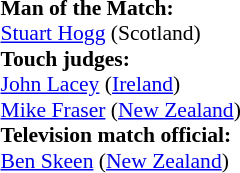<table width=100% style="font-size: 90%">
<tr>
<td><br><strong>Man of the Match:</strong>
<br><a href='#'>Stuart Hogg</a> (Scotland)<br><strong>Touch judges:</strong>
<br><a href='#'>John Lacey</a> (<a href='#'>Ireland</a>)
<br><a href='#'>Mike Fraser</a> (<a href='#'>New Zealand</a>)
<br><strong>Television match official:</strong>
<br><a href='#'>Ben Skeen</a> (<a href='#'>New Zealand</a>)</td>
</tr>
</table>
